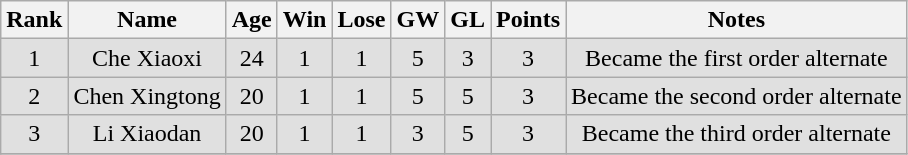<table class="wikitable" style="text-align: center;">
<tr>
<th>Rank</th>
<th>Name</th>
<th>Age</th>
<th>Win</th>
<th>Lose</th>
<th>GW</th>
<th>GL</th>
<th>Points</th>
<th>Notes</th>
</tr>
<tr>
<td bgcolor=#E0E0E0>1</td>
<td bgcolor=#E0E0E0>Che Xiaoxi</td>
<td bgcolor=#E0E0E0>24</td>
<td bgcolor=#E0E0E0>1</td>
<td bgcolor=#E0E0E0>1</td>
<td bgcolor=#E0E0E0>5</td>
<td bgcolor=#E0E0E0>3</td>
<td bgcolor=#E0E0E0>3</td>
<td bgcolor=#E0E0E0>Became the first order alternate</td>
</tr>
<tr>
<td bgcolor=#E0E0E0>2</td>
<td bgcolor=#E0E0E0>Chen Xingtong</td>
<td bgcolor=#E0E0E0>20</td>
<td bgcolor=#E0E0E0>1</td>
<td bgcolor=#E0E0E0>1</td>
<td bgcolor=#E0E0E0>5</td>
<td bgcolor=#E0E0E0>5</td>
<td bgcolor=#E0E0E0>3</td>
<td bgcolor=#E0E0E0>Became the second order alternate</td>
</tr>
<tr>
<td bgcolor=#E0E0E0>3</td>
<td bgcolor=#E0E0E0>Li Xiaodan</td>
<td bgcolor=#E0E0E0>20</td>
<td bgcolor=#E0E0E0>1</td>
<td bgcolor=#E0E0E0>1</td>
<td bgcolor=#E0E0E0>3</td>
<td bgcolor=#E0E0E0>5</td>
<td bgcolor=#E0E0E0>3</td>
<td bgcolor=#E0E0E0>Became the third order alternate</td>
</tr>
<tr>
</tr>
</table>
